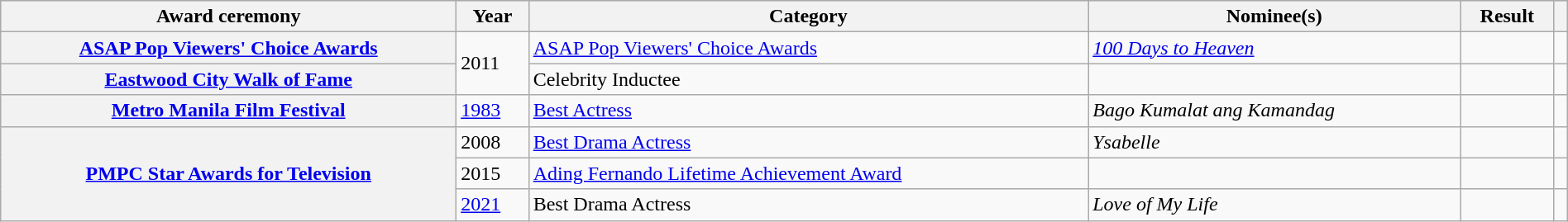<table class="wikitable sortable plainrowheaders" style="width: 100%;">
<tr style="background:#ccc; text-align:center;">
<th scope="col">Award ceremony</th>
<th scope="col">Year</th>
<th scope="col">Category</th>
<th scope="col">Nominee(s)</th>
<th scope="col">Result</th>
<th scope="col" class="unsortable"></th>
</tr>
<tr>
<th scope="row"><a href='#'>ASAP Pop Viewers' Choice Awards</a></th>
<td rowspan="2">2011</td>
<td><a href='#'>ASAP Pop Viewers' Choice Awards</a></td>
<td><em><a href='#'>100 Days to Heaven</a></em></td>
<td></td>
<td></td>
</tr>
<tr>
<th scope="row"><a href='#'>Eastwood City Walk of Fame</a></th>
<td>Celebrity Inductee</td>
<td></td>
<td></td>
<td></td>
</tr>
<tr>
<th scope="row"><a href='#'>Metro Manila Film Festival</a></th>
<td><a href='#'>1983</a></td>
<td><a href='#'>Best Actress</a></td>
<td><em>Bago Kumalat ang Kamandag</em></td>
<td></td>
<td></td>
</tr>
<tr>
<th scope="row" rowspan="3"><a href='#'>PMPC Star Awards for Television</a></th>
<td>2008</td>
<td><a href='#'>Best Drama Actress</a></td>
<td><em>Ysabelle</em></td>
<td></td>
<td></td>
</tr>
<tr>
<td>2015</td>
<td><a href='#'>Ading Fernando Lifetime Achievement Award</a></td>
<td></td>
<td></td>
<td></td>
</tr>
<tr>
<td><a href='#'>2021</a></td>
<td>Best Drama Actress</td>
<td><em>Love of My Life</em></td>
<td></td>
<td></td>
</tr>
</table>
